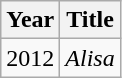<table class="wikitable">
<tr>
<th>Year</th>
<th>Title</th>
</tr>
<tr>
<td>2012</td>
<td><em>Alisa</em></td>
</tr>
</table>
